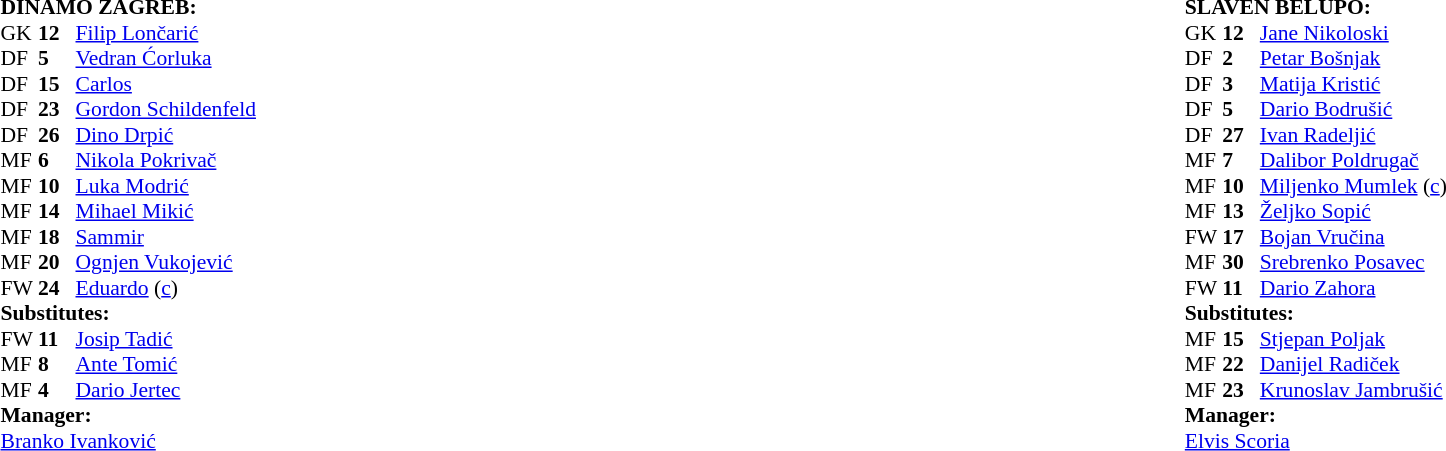<table width="100%">
<tr>
<td valign="top" width="40%"><br><table style="font-size: 90%" cellspacing="0" cellpadding="0">
<tr>
<td colspan="4"><strong>DINAMO ZAGREB:</strong></td>
</tr>
<tr>
<th width="25"></th>
<th width="25"></th>
<th width="155"></th>
<th width="35"></th>
</tr>
<tr>
<td>GK</td>
<td><strong>12</strong></td>
<td> <a href='#'>Filip Lončarić</a></td>
</tr>
<tr>
<td>DF</td>
<td><strong>5</strong></td>
<td> <a href='#'>Vedran Ćorluka</a></td>
</tr>
<tr>
<td>DF</td>
<td><strong>15</strong></td>
<td> <a href='#'>Carlos</a></td>
</tr>
<tr>
<td>DF</td>
<td><strong>23</strong></td>
<td> <a href='#'>Gordon Schildenfeld</a></td>
</tr>
<tr>
<td>DF</td>
<td><strong>26</strong></td>
<td> <a href='#'>Dino Drpić</a></td>
</tr>
<tr>
<td>MF</td>
<td><strong>6</strong></td>
<td> <a href='#'>Nikola Pokrivač</a></td>
<td></td>
<td></td>
</tr>
<tr>
<td>MF</td>
<td><strong>10</strong></td>
<td> <a href='#'>Luka Modrić</a></td>
</tr>
<tr>
<td>MF</td>
<td><strong>14</strong></td>
<td> <a href='#'>Mihael Mikić</a></td>
<td></td>
<td></td>
</tr>
<tr>
<td>MF</td>
<td><strong>18</strong></td>
<td> <a href='#'>Sammir</a></td>
<td></td>
<td></td>
</tr>
<tr>
<td>MF</td>
<td><strong>20</strong></td>
<td> <a href='#'>Ognjen Vukojević</a></td>
</tr>
<tr>
<td>FW</td>
<td><strong>24</strong></td>
<td> <a href='#'>Eduardo</a> (<a href='#'>c</a>)</td>
</tr>
<tr>
<td colspan=3><strong>Substitutes:</strong></td>
</tr>
<tr>
<td>FW</td>
<td><strong>11</strong></td>
<td> <a href='#'>Josip Tadić</a></td>
<td></td>
<td></td>
</tr>
<tr>
<td>MF</td>
<td><strong>8</strong></td>
<td> <a href='#'>Ante Tomić</a></td>
<td></td>
<td></td>
</tr>
<tr>
<td>MF</td>
<td><strong>4</strong></td>
<td> <a href='#'>Dario Jertec</a></td>
<td></td>
<td></td>
</tr>
<tr>
<td colspan=3><strong>Manager:</strong></td>
</tr>
<tr>
<td colspan="3"> <a href='#'>Branko Ivanković</a></td>
</tr>
</table>
</td>
<td valign="top" width="50%"><br><table style="font-size: 90%" cellspacing="0" cellpadding="0" align="center">
<tr>
<td colspan="4"><strong>SLAVEN BELUPO:</strong></td>
</tr>
<tr>
<th width="25"></th>
<th width="25"></th>
<th width="155"></th>
<th width="35"></th>
</tr>
<tr>
<td>GK</td>
<td><strong>12</strong></td>
<td> <a href='#'>Jane Nikoloski</a></td>
<td></td>
</tr>
<tr>
<td>DF</td>
<td><strong>2</strong></td>
<td> <a href='#'>Petar Bošnjak</a></td>
</tr>
<tr>
<td>DF</td>
<td><strong>3</strong></td>
<td> <a href='#'>Matija Kristić</a></td>
</tr>
<tr>
<td>DF</td>
<td><strong>5</strong></td>
<td> <a href='#'>Dario Bodrušić</a></td>
<td></td>
<td></td>
</tr>
<tr>
<td>DF</td>
<td><strong>27</strong></td>
<td> <a href='#'>Ivan Radeljić</a></td>
</tr>
<tr>
<td>MF</td>
<td><strong>7</strong></td>
<td> <a href='#'>Dalibor Poldrugač</a></td>
</tr>
<tr>
<td>MF</td>
<td><strong>10</strong></td>
<td> <a href='#'>Miljenko Mumlek</a> (<a href='#'>c</a>)</td>
<td></td>
<td></td>
</tr>
<tr>
<td>MF</td>
<td><strong>13</strong></td>
<td> <a href='#'>Željko Sopić</a></td>
<td></td>
</tr>
<tr>
<td>FW</td>
<td><strong>17</strong></td>
<td> <a href='#'>Bojan Vručina</a></td>
</tr>
<tr>
<td>MF</td>
<td><strong>30</strong></td>
<td> <a href='#'>Srebrenko Posavec</a></td>
<td></td>
</tr>
<tr>
<td>FW</td>
<td><strong>11</strong></td>
<td> <a href='#'>Dario Zahora</a></td>
<td></td>
<td></td>
</tr>
<tr>
<td colspan=3><strong>Substitutes:</strong></td>
</tr>
<tr>
<td>MF</td>
<td><strong>15</strong></td>
<td> <a href='#'>Stjepan Poljak</a></td>
<td></td>
<td></td>
</tr>
<tr>
<td>MF</td>
<td><strong>22</strong></td>
<td> <a href='#'>Danijel Radiček</a></td>
<td></td>
<td></td>
</tr>
<tr>
<td>MF</td>
<td><strong>23</strong></td>
<td> <a href='#'>Krunoslav Jambrušić</a></td>
<td></td>
<td></td>
</tr>
<tr>
<td colspan=3><strong>Manager:</strong></td>
</tr>
<tr>
<td colspan="3"> <a href='#'>Elvis Scoria</a></td>
</tr>
</table>
</td>
</tr>
</table>
